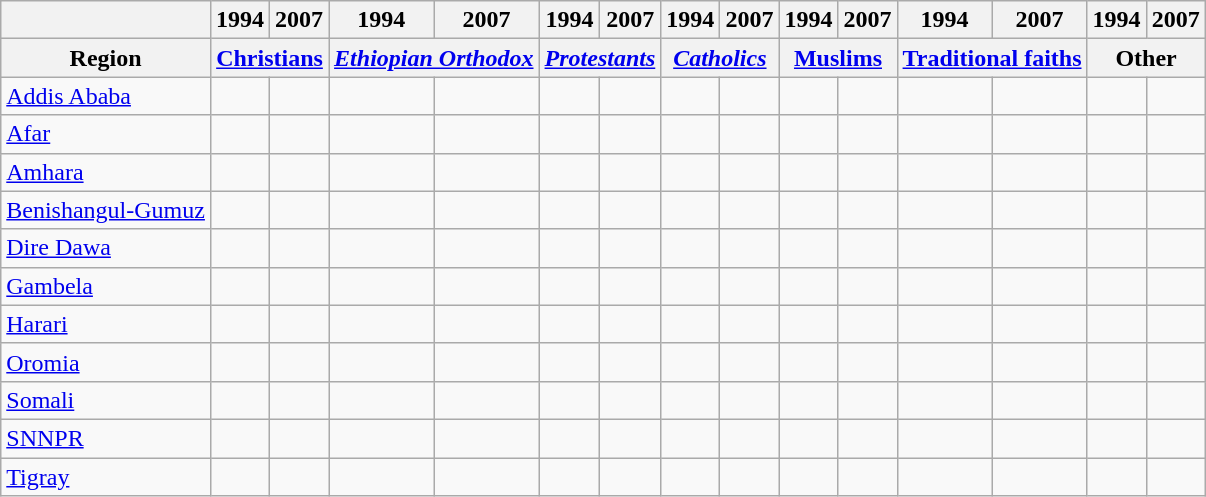<table class="wikitable sortable">
<tr>
<th></th>
<th>1994</th>
<th>2007</th>
<th>1994</th>
<th>2007</th>
<th>1994</th>
<th>2007</th>
<th>1994</th>
<th>2007</th>
<th>1994</th>
<th>2007</th>
<th>1994</th>
<th>2007</th>
<th>1994</th>
<th>2007</th>
</tr>
<tr>
<th>Region</th>
<th colspan=2><a href='#'>Christians</a></th>
<th colspan=2><em><a href='#'>Ethiopian Orthodox</a></em></th>
<th colspan=2><em><a href='#'>Protestants</a></em></th>
<th colspan=2><em><a href='#'>Catholics</a></em></th>
<th colspan=2><a href='#'>Muslims</a></th>
<th colspan=2><a href='#'>Traditional faiths</a></th>
<th colspan=2>Other</th>
</tr>
<tr>
<td><a href='#'>Addis Ababa</a></td>
<td></td>
<td></td>
<td></td>
<td></td>
<td></td>
<td></td>
<td></td>
<td></td>
<td></td>
<td></td>
<td></td>
<td></td>
<td></td>
<td></td>
</tr>
<tr>
<td> <a href='#'>Afar</a></td>
<td></td>
<td></td>
<td></td>
<td></td>
<td></td>
<td></td>
<td></td>
<td></td>
<td></td>
<td></td>
<td></td>
<td></td>
<td></td>
<td></td>
</tr>
<tr>
<td> <a href='#'>Amhara</a></td>
<td></td>
<td></td>
<td></td>
<td></td>
<td></td>
<td></td>
<td></td>
<td></td>
<td></td>
<td></td>
<td></td>
<td></td>
<td></td>
<td></td>
</tr>
<tr>
<td> <a href='#'>Benishangul-Gumuz</a></td>
<td></td>
<td></td>
<td></td>
<td></td>
<td></td>
<td></td>
<td></td>
<td></td>
<td></td>
<td></td>
<td></td>
<td></td>
<td></td>
<td></td>
</tr>
<tr>
<td><a href='#'>Dire Dawa</a></td>
<td></td>
<td></td>
<td></td>
<td></td>
<td></td>
<td></td>
<td></td>
<td></td>
<td></td>
<td></td>
<td></td>
<td></td>
<td></td>
<td></td>
</tr>
<tr>
<td> <a href='#'>Gambela</a></td>
<td></td>
<td></td>
<td></td>
<td></td>
<td></td>
<td></td>
<td></td>
<td></td>
<td></td>
<td></td>
<td></td>
<td></td>
<td></td>
<td></td>
</tr>
<tr>
<td> <a href='#'>Harari</a></td>
<td></td>
<td></td>
<td></td>
<td></td>
<td></td>
<td></td>
<td></td>
<td></td>
<td></td>
<td></td>
<td></td>
<td></td>
<td></td>
<td></td>
</tr>
<tr>
<td> <a href='#'>Oromia</a></td>
<td></td>
<td></td>
<td></td>
<td></td>
<td></td>
<td></td>
<td></td>
<td></td>
<td></td>
<td></td>
<td></td>
<td></td>
<td></td>
<td></td>
</tr>
<tr>
<td> <a href='#'>Somali</a></td>
<td></td>
<td></td>
<td></td>
<td></td>
<td></td>
<td></td>
<td></td>
<td></td>
<td></td>
<td></td>
<td></td>
<td></td>
<td></td>
<td></td>
</tr>
<tr>
<td> <a href='#'>SNNPR</a></td>
<td></td>
<td></td>
<td></td>
<td></td>
<td></td>
<td></td>
<td></td>
<td></td>
<td></td>
<td></td>
<td></td>
<td></td>
<td></td>
<td></td>
</tr>
<tr>
<td> <a href='#'>Tigray</a></td>
<td></td>
<td></td>
<td></td>
<td></td>
<td></td>
<td></td>
<td></td>
<td></td>
<td></td>
<td></td>
<td></td>
<td></td>
<td></td>
<td></td>
</tr>
</table>
